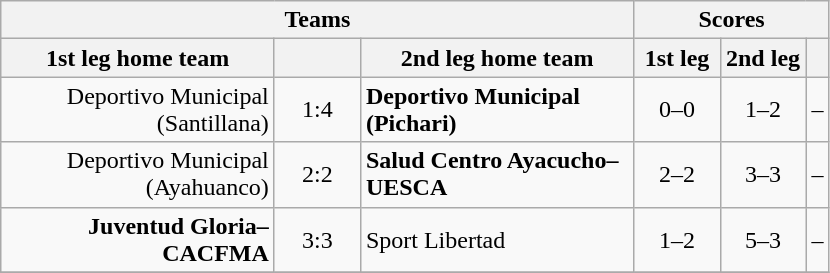<table class="wikitable" style="text-align: center;">
<tr>
<th colspan=3>Teams</th>
<th colspan=3>Scores</th>
</tr>
<tr>
<th width="175">1st leg home team</th>
<th width="50"></th>
<th width="175">2nd leg home team</th>
<th width="50">1st leg</th>
<th width="50">2nd leg</th>
<th></th>
</tr>
<tr>
<td align=right>Deportivo Municipal (Santillana)</td>
<td>1:4</td>
<td align=left><strong>Deportivo Municipal (Pichari)</strong></td>
<td>0–0</td>
<td>1–2</td>
<td>–</td>
</tr>
<tr>
<td align=right>Deportivo Municipal (Ayahuanco)</td>
<td>2:2</td>
<td align=left><strong>Salud Centro Ayacucho–UESCA</strong></td>
<td>2–2</td>
<td>3–3</td>
<td>–</td>
</tr>
<tr>
<td align=right><strong>Juventud Gloria–CACFMA</strong></td>
<td>3:3</td>
<td align=left>Sport Libertad</td>
<td>1–2</td>
<td>5–3</td>
<td>–</td>
</tr>
<tr>
</tr>
</table>
